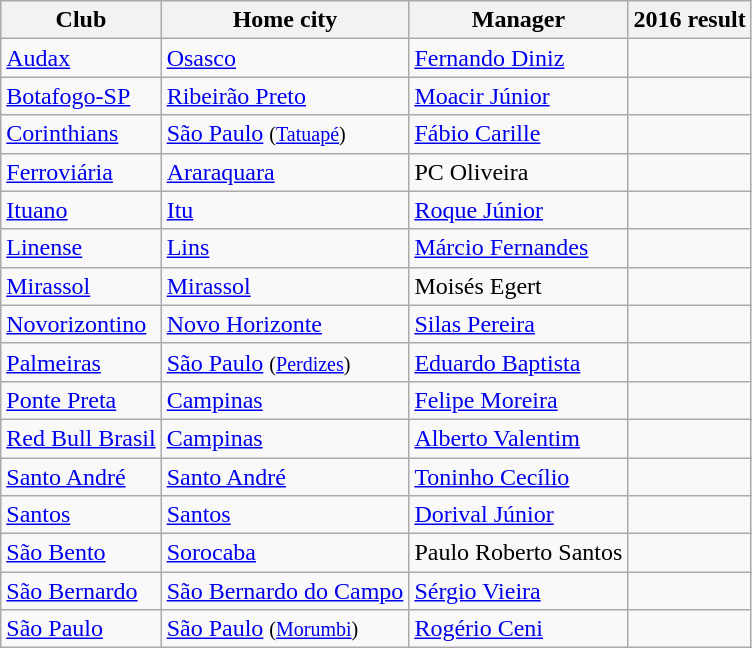<table class="wikitable sortable">
<tr>
<th>Club</th>
<th>Home city</th>
<th>Manager</th>
<th>2016 result</th>
</tr>
<tr>
<td><a href='#'>Audax</a></td>
<td><a href='#'>Osasco</a></td>
<td><a href='#'>Fernando Diniz</a></td>
<td></td>
</tr>
<tr>
<td><a href='#'>Botafogo-SP</a></td>
<td><a href='#'>Ribeirão Preto</a></td>
<td><a href='#'>Moacir Júnior</a></td>
<td></td>
</tr>
<tr>
<td><a href='#'>Corinthians</a></td>
<td><a href='#'>São Paulo</a> <small>(<a href='#'>Tatuapé</a>)</small></td>
<td><a href='#'>Fábio Carille</a></td>
<td></td>
</tr>
<tr>
<td><a href='#'>Ferroviária</a></td>
<td><a href='#'>Araraquara</a></td>
<td>PC Oliveira</td>
<td></td>
</tr>
<tr>
<td><a href='#'>Ituano</a></td>
<td><a href='#'>Itu</a></td>
<td><a href='#'>Roque Júnior</a></td>
<td></td>
</tr>
<tr>
<td><a href='#'>Linense</a></td>
<td><a href='#'>Lins</a></td>
<td><a href='#'>Márcio Fernandes</a></td>
<td></td>
</tr>
<tr>
<td><a href='#'>Mirassol</a></td>
<td><a href='#'>Mirassol</a></td>
<td>Moisés Egert</td>
<td></td>
</tr>
<tr>
<td><a href='#'>Novorizontino</a></td>
<td><a href='#'>Novo Horizonte</a></td>
<td><a href='#'>Silas Pereira</a></td>
<td></td>
</tr>
<tr>
<td><a href='#'>Palmeiras</a></td>
<td><a href='#'>São Paulo</a> <small>(<a href='#'>Perdizes</a>)</small></td>
<td><a href='#'>Eduardo Baptista</a></td>
<td></td>
</tr>
<tr>
<td><a href='#'>Ponte Preta</a></td>
<td><a href='#'>Campinas</a></td>
<td><a href='#'>Felipe Moreira</a></td>
<td></td>
</tr>
<tr>
<td><a href='#'>Red Bull Brasil</a></td>
<td><a href='#'>Campinas</a></td>
<td><a href='#'>Alberto Valentim</a></td>
<td></td>
</tr>
<tr>
<td><a href='#'>Santo André</a></td>
<td><a href='#'>Santo André</a></td>
<td><a href='#'>Toninho Cecílio</a></td>
<td></td>
</tr>
<tr>
<td><a href='#'>Santos</a></td>
<td><a href='#'>Santos</a></td>
<td><a href='#'>Dorival Júnior</a></td>
<td></td>
</tr>
<tr>
<td><a href='#'>São Bento</a></td>
<td><a href='#'>Sorocaba</a></td>
<td>Paulo Roberto Santos</td>
<td></td>
</tr>
<tr>
<td><a href='#'>São Bernardo</a></td>
<td><a href='#'>São Bernardo do Campo</a></td>
<td><a href='#'>Sérgio Vieira</a></td>
<td></td>
</tr>
<tr>
<td><a href='#'>São Paulo</a></td>
<td><a href='#'>São Paulo</a> <small>(<a href='#'>Morumbi</a>)</small></td>
<td><a href='#'>Rogério Ceni</a></td>
<td></td>
</tr>
</table>
